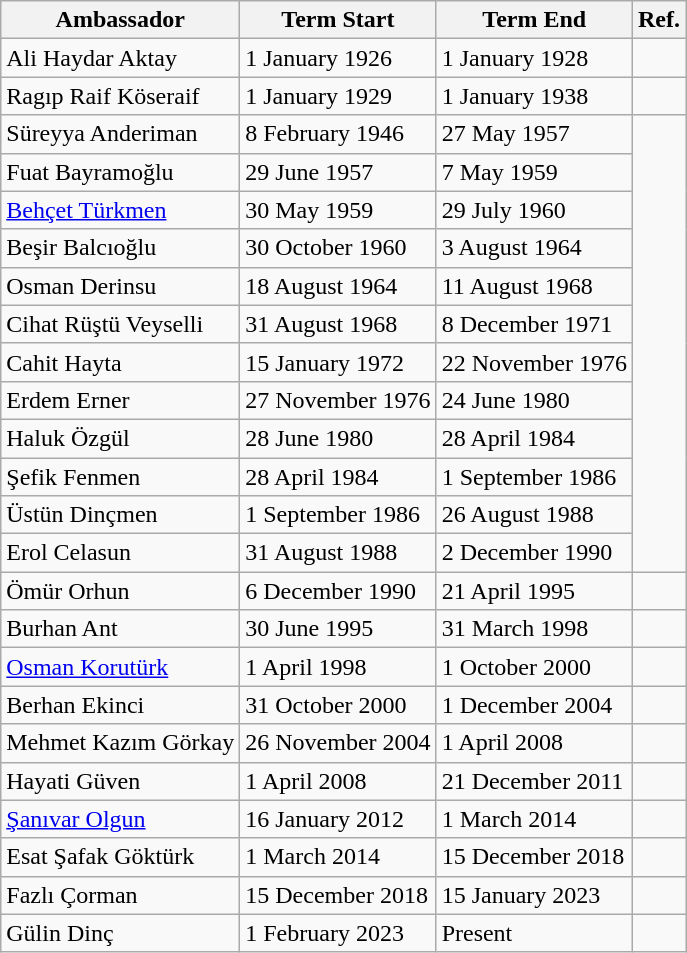<table class="wikitable">
<tr>
<th>Ambassador</th>
<th>Term Start</th>
<th>Term End</th>
<th>Ref.</th>
</tr>
<tr>
<td>Ali Haydar Aktay</td>
<td>1 January 1926</td>
<td>1 January 1928</td>
<td></td>
</tr>
<tr>
<td>Ragıp Raif Köseraif</td>
<td>1 January 1929</td>
<td>1 January 1938</td>
<td></td>
</tr>
<tr>
<td>Süreyya Anderiman</td>
<td>8 February 1946</td>
<td>27 May 1957</td>
<td rowspan="12"></td>
</tr>
<tr>
<td>Fuat Bayramoğlu</td>
<td>29 June 1957</td>
<td>7 May 1959</td>
</tr>
<tr>
<td><a href='#'>Behçet Türkmen</a></td>
<td>30 May 1959</td>
<td>29 July 1960</td>
</tr>
<tr>
<td>Beşir Balcıoğlu</td>
<td>30 October 1960</td>
<td>3 August 1964</td>
</tr>
<tr>
<td>Osman Derinsu</td>
<td>18 August 1964</td>
<td>11 August 1968</td>
</tr>
<tr>
<td>Cihat Rüştü Veyselli</td>
<td>31 August 1968</td>
<td>8 December 1971</td>
</tr>
<tr>
<td>Cahit Hayta</td>
<td>15 January 1972</td>
<td>22 November 1976</td>
</tr>
<tr>
<td>Erdem Erner</td>
<td>27 November 1976</td>
<td>24 June 1980</td>
</tr>
<tr>
<td>Haluk Özgül</td>
<td>28 June 1980</td>
<td>28 April 1984</td>
</tr>
<tr>
<td>Şefik Fenmen</td>
<td>28 April 1984</td>
<td>1 September 1986</td>
</tr>
<tr>
<td>Üstün Dinçmen</td>
<td>1 September 1986</td>
<td>26 August 1988</td>
</tr>
<tr>
<td>Erol Celasun</td>
<td>31 August 1988</td>
<td>2 December 1990</td>
</tr>
<tr>
<td>Ömür Orhun</td>
<td>6 December 1990</td>
<td>21 April 1995</td>
<td></td>
</tr>
<tr>
<td>Burhan Ant</td>
<td>30 June 1995</td>
<td>31 March 1998</td>
<td></td>
</tr>
<tr>
<td><a href='#'>Osman Korutürk</a></td>
<td>1 April 1998</td>
<td>1 October 2000</td>
<td></td>
</tr>
<tr>
<td>Berhan Ekinci</td>
<td>31 October 2000</td>
<td>1 December 2004</td>
<td></td>
</tr>
<tr>
<td>Mehmet Kazım Görkay</td>
<td>26 November 2004</td>
<td>1 April 2008</td>
<td></td>
</tr>
<tr>
<td>Hayati Güven</td>
<td>1 April 2008</td>
<td>21 December 2011</td>
<td></td>
</tr>
<tr>
<td><a href='#'>Şanıvar Olgun</a></td>
<td>16 January 2012</td>
<td>1 March 2014</td>
<td></td>
</tr>
<tr>
<td>Esat Şafak Göktürk</td>
<td>1 March 2014</td>
<td>15 December 2018</td>
<td></td>
</tr>
<tr>
<td>Fazlı Çorman</td>
<td>15 December 2018</td>
<td>15 January 2023</td>
<td></td>
</tr>
<tr>
<td>Gülin Dinç</td>
<td>1 February 2023</td>
<td>Present</td>
<td></td>
</tr>
</table>
